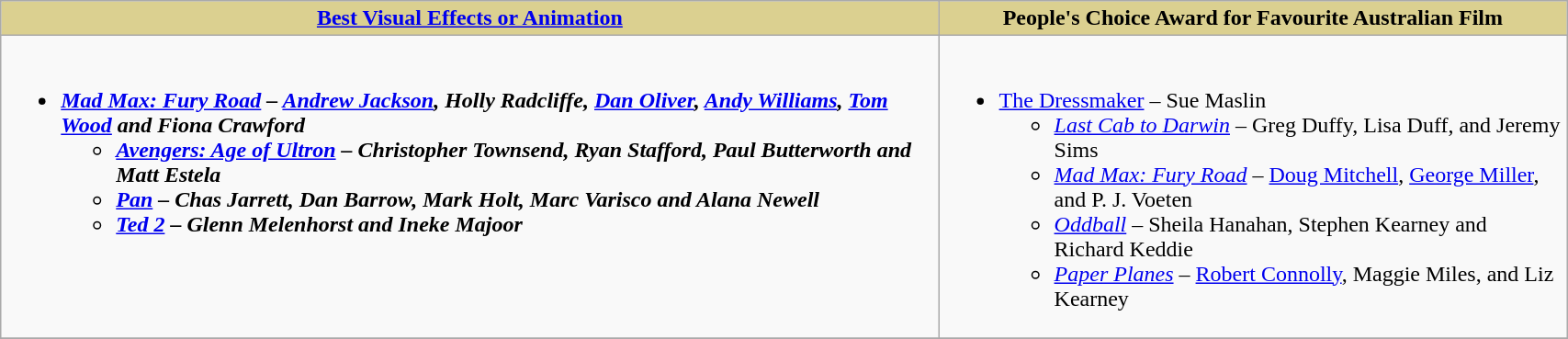<table class=wikitable style="width:90%">
<tr>
<th style="background:#DBD090;"><a href='#'>Best Visual Effects or Animation</a></th>
<th style="background:#DBD090;">People's Choice Award for Favourite Australian Film</th>
</tr>
<tr>
<td style="vertical-align:top;"><br><ul><li><strong><em><a href='#'>Mad Max: Fury Road</a><em> – <a href='#'>Andrew Jackson</a>, Holly Radcliffe, <a href='#'>Dan Oliver</a>, <a href='#'>Andy Williams</a>, <a href='#'>Tom Wood</a> and Fiona Crawford<strong><ul><li></em><a href='#'>Avengers: Age of Ultron</a><em> – Christopher Townsend, Ryan Stafford, Paul Butterworth and Matt Estela</li><li></em><a href='#'>Pan</a><em> – Chas Jarrett, Dan Barrow, Mark Holt, Marc Varisco and Alana Newell</li><li></em><a href='#'>Ted 2</a><em> – Glenn Melenhorst and Ineke Majoor</li></ul></li></ul></td>
<td valign="top"><br><ul><li></em></strong><a href='#'>The Dressmaker</a></em> – Sue Maslin</strong><ul><li><em><a href='#'>Last Cab to Darwin</a></em> – Greg Duffy, Lisa Duff, and Jeremy Sims</li><li><em><a href='#'>Mad Max: Fury Road</a></em> – <a href='#'>Doug Mitchell</a>, <a href='#'>George Miller</a>, and P. J. Voeten</li><li><em><a href='#'>Oddball</a></em> – Sheila Hanahan, Stephen Kearney and Richard Keddie</li><li><em><a href='#'>Paper Planes</a></em> – <a href='#'>Robert Connolly</a>, Maggie Miles, and Liz Kearney</li></ul></li></ul></td>
</tr>
<tr>
</tr>
</table>
